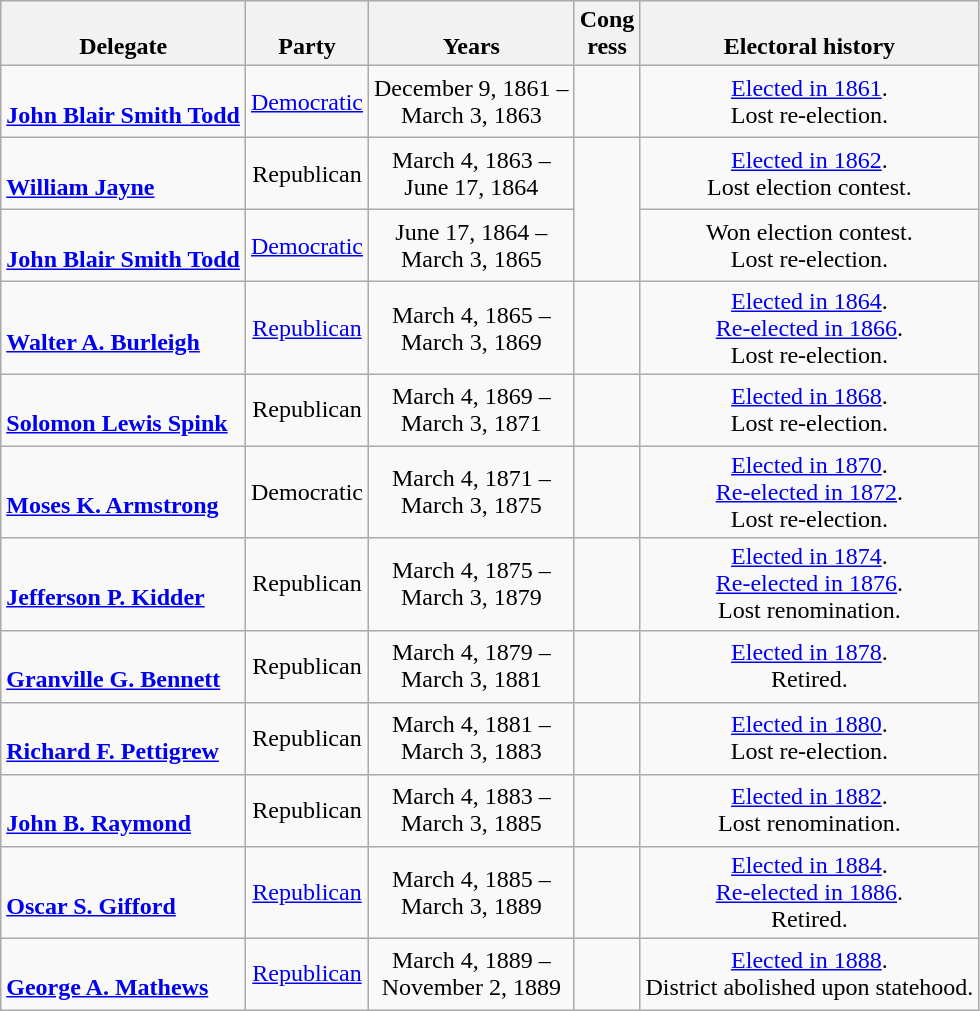<table class=wikitable style="text-align:center">
<tr valign=bottom>
<th>Delegate<br></th>
<th>Party</th>
<th>Years</th>
<th>Cong<br>ress</th>
<th>Electoral history</th>
</tr>
<tr style="height:3em">
<td align=left><br><strong><a href='#'>John Blair Smith Todd</a></strong><br></td>
<td><a href='#'>Democratic</a></td>
<td nowrap>December 9, 1861 –<br>March 3, 1863</td>
<td></td>
<td><a href='#'>Elected in 1861</a>.<br>Lost re-election.</td>
</tr>
<tr style="height:3em">
<td align=left><br><strong><a href='#'>William Jayne</a></strong><br></td>
<td>Republican</td>
<td nowrap>March 4, 1863 –<br>June 17, 1864</td>
<td rowspan=2></td>
<td><a href='#'>Elected in 1862</a>.<br>Lost election contest.</td>
</tr>
<tr style="height:3em">
<td align=left><br><strong><a href='#'>John Blair Smith Todd</a></strong><br></td>
<td><a href='#'>Democratic</a></td>
<td nowrap>June 17, 1864 –<br>March 3, 1865</td>
<td>Won election contest.<br>Lost re-election.</td>
</tr>
<tr style="height:3em">
<td align=left><br><strong><a href='#'>Walter A. Burleigh</a></strong><br></td>
<td><a href='#'>Republican</a></td>
<td nowrap>March 4, 1865 –<br>March 3, 1869</td>
<td></td>
<td><a href='#'>Elected in 1864</a>.<br><a href='#'>Re-elected in 1866</a>.<br>Lost re-election.</td>
</tr>
<tr style="height:3em">
<td align=left><br><strong><a href='#'>Solomon Lewis Spink</a></strong><br></td>
<td>Republican</td>
<td nowrap>March 4, 1869 –<br>March 3, 1871</td>
<td></td>
<td><a href='#'>Elected in 1868</a>.<br>Lost re-election.</td>
</tr>
<tr style="height:3em">
<td align=left><br><strong><a href='#'>Moses K. Armstrong</a></strong><br></td>
<td>Democratic</td>
<td nowrap>March 4, 1871 –<br>March 3, 1875</td>
<td></td>
<td><a href='#'>Elected in 1870</a>.<br><a href='#'>Re-elected in 1872</a>.<br>Lost re-election.</td>
</tr>
<tr style="height:3em">
<td align=left><br><strong><a href='#'>Jefferson P. Kidder</a></strong><br></td>
<td>Republican</td>
<td nowrap>March 4, 1875 –<br>March 3, 1879</td>
<td></td>
<td><a href='#'>Elected in 1874</a>.<br><a href='#'>Re-elected in 1876</a>.<br>Lost renomination.</td>
</tr>
<tr style="height:3em">
<td align=left><br><strong><a href='#'>Granville G. Bennett</a></strong><br></td>
<td>Republican</td>
<td nowrap>March 4, 1879 –<br>March 3, 1881</td>
<td></td>
<td><a href='#'>Elected in 1878</a>.<br>Retired.</td>
</tr>
<tr style="height:3em">
<td align=left><br><strong><a href='#'>Richard F. Pettigrew</a></strong><br></td>
<td>Republican</td>
<td nowrap>March 4, 1881 –<br>March 3, 1883</td>
<td></td>
<td><a href='#'>Elected in 1880</a>.<br>Lost re-election.</td>
</tr>
<tr style="height:3em">
<td align=left><br><strong><a href='#'>John B. Raymond</a></strong><br></td>
<td>Republican</td>
<td nowrap>March 4, 1883 –<br>March 3, 1885</td>
<td></td>
<td><a href='#'>Elected in 1882</a>.<br>Lost renomination.</td>
</tr>
<tr style="height:3em">
<td align=left><br><strong><a href='#'>Oscar S. Gifford</a></strong><br></td>
<td><a href='#'>Republican</a></td>
<td nowrap>March 4, 1885 –<br>March 3, 1889</td>
<td></td>
<td><a href='#'>Elected in 1884</a>.<br><a href='#'>Re-elected in 1886</a>.<br>Retired.</td>
</tr>
<tr style="height:3em">
<td align=left><br><strong><a href='#'>George A. Mathews</a></strong><br></td>
<td><a href='#'>Republican</a></td>
<td nowrap>March 4, 1889 –<br>November 2, 1889</td>
<td></td>
<td><a href='#'>Elected in 1888</a>.<br>District abolished upon statehood.</td>
</tr>
</table>
